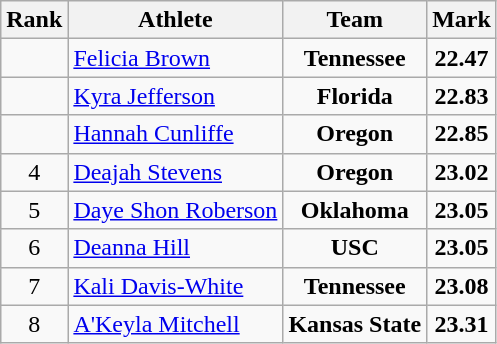<table class="wikitable sortable" style="text-align: center;">
<tr>
<th>Rank</th>
<th>Athlete</th>
<th>Team</th>
<th>Mark</th>
</tr>
<tr>
<td></td>
<td align=left><a href='#'>Felicia Brown</a></td>
<td><strong>Tennessee</strong></td>
<td><strong>22.47</strong></td>
</tr>
<tr>
<td></td>
<td align=left><a href='#'>Kyra Jefferson</a></td>
<td><strong>Florida</strong></td>
<td><strong>22.83</strong></td>
</tr>
<tr>
<td></td>
<td align=left><a href='#'>Hannah Cunliffe</a></td>
<td><strong>Oregon</strong></td>
<td><strong>22.85</strong></td>
</tr>
<tr>
<td>4</td>
<td align=left><a href='#'>Deajah Stevens</a></td>
<td><strong>Oregon</strong></td>
<td><strong>23.02</strong></td>
</tr>
<tr>
<td>5</td>
<td align=left><a href='#'>Daye Shon Roberson</a></td>
<td><strong>Oklahoma</strong></td>
<td><strong>23.05</strong></td>
</tr>
<tr>
<td>6</td>
<td align=left><a href='#'>Deanna Hill</a></td>
<td><strong>USC</strong></td>
<td><strong>23.05</strong></td>
</tr>
<tr>
<td>7</td>
<td align=left><a href='#'>Kali Davis-White</a></td>
<td><strong>Tennessee</strong></td>
<td><strong>23.08</strong></td>
</tr>
<tr>
<td>8</td>
<td align=left><a href='#'>A'Keyla Mitchell</a></td>
<td><strong>Kansas State</strong></td>
<td><strong>23.31</strong></td>
</tr>
</table>
